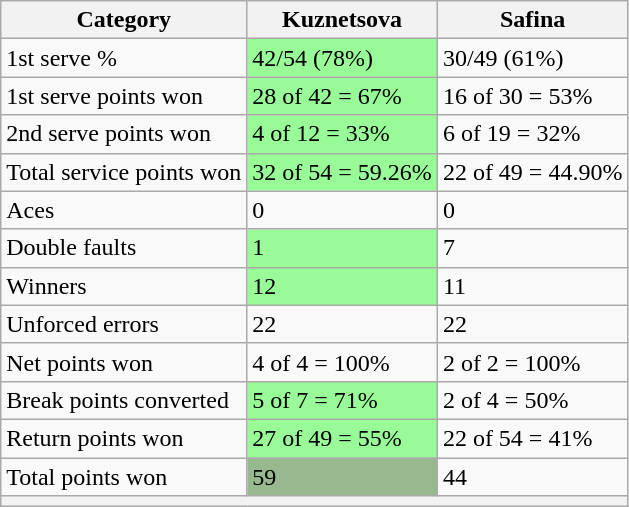<table class="wikitable">
<tr>
<th>Category</th>
<th> Kuznetsova</th>
<th> Safina</th>
</tr>
<tr>
<td>1st serve %</td>
<td bgcolor=98FB98>42/54 (78%)</td>
<td>30/49 (61%)</td>
</tr>
<tr>
<td>1st serve points won</td>
<td bgcolor=98FB98>28 of 42 = 67%</td>
<td>16 of 30 = 53%</td>
</tr>
<tr>
<td>2nd serve points won</td>
<td bgcolor=98FB98>4 of 12 = 33%</td>
<td>6 of 19 = 32%</td>
</tr>
<tr>
<td>Total service points won</td>
<td bgcolor=98FB98>32 of 54 = 59.26%</td>
<td>22 of 49 = 44.90%</td>
</tr>
<tr>
<td>Aces</td>
<td>0</td>
<td>0</td>
</tr>
<tr>
<td>Double faults</td>
<td bgcolor=98FB98>1</td>
<td>7</td>
</tr>
<tr>
<td>Winners</td>
<td bgcolor=98FB98>12</td>
<td>11</td>
</tr>
<tr>
<td>Unforced errors</td>
<td>22</td>
<td>22</td>
</tr>
<tr>
<td>Net points won</td>
<td>4 of 4 = 100%</td>
<td>2 of 2 = 100%</td>
</tr>
<tr>
<td>Break points converted</td>
<td bgcolor=98FB98>5 of 7 = 71%</td>
<td>2 of 4 = 50%</td>
</tr>
<tr>
<td>Return points won</td>
<td bgcolor=98FB98>27 of 49 = 55%</td>
<td>22 of 54 = 41%</td>
</tr>
<tr>
<td>Total points won</td>
<td bgcolor=98FB989>59</td>
<td>44</td>
</tr>
<tr>
<th colspan=3></th>
</tr>
</table>
